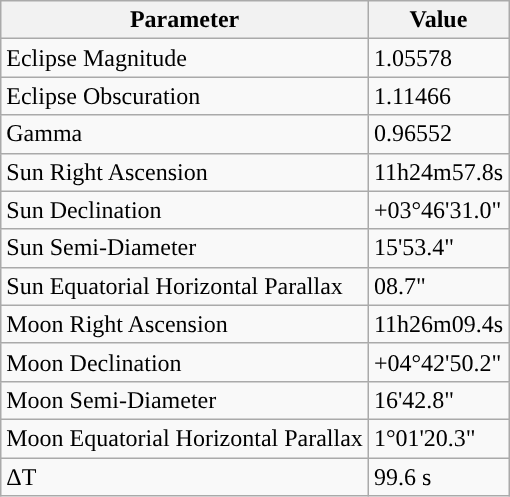<table class="wikitable">
<tr>
<th>Parameter</th>
<th>Value</th>
</tr>
<tr>
<td>Eclipse Magnitude</td>
<td>1.05578</td>
</tr>
<tr>
<td>Eclipse Obscuration</td>
<td>1.11466</td>
</tr>
<tr>
<td>Gamma</td>
<td>0.96552</td>
</tr>
<tr>
<td>Sun Right Ascension</td>
<td>11h24m57.8s</td>
</tr>
<tr>
<td>Sun Declination</td>
<td>+03°46'31.0"</td>
</tr>
<tr>
<td>Sun Semi-Diameter</td>
<td>15'53.4"</td>
</tr>
<tr>
<td>Sun Equatorial Horizontal Parallax</td>
<td>08.7"</td>
</tr>
<tr>
<td>Moon Right Ascension</td>
<td>11h26m09.4s</td>
</tr>
<tr>
<td>Moon Declination</td>
<td>+04°42'50.2"</td>
</tr>
<tr>
<td>Moon Semi-Diameter</td>
<td>16'42.8"</td>
</tr>
<tr>
<td>Moon Equatorial Horizontal Parallax</td>
<td>1°01'20.3"</td>
</tr>
<tr>
<td>ΔT</td>
<td>99.6 s</td>
</tr>
</table>
